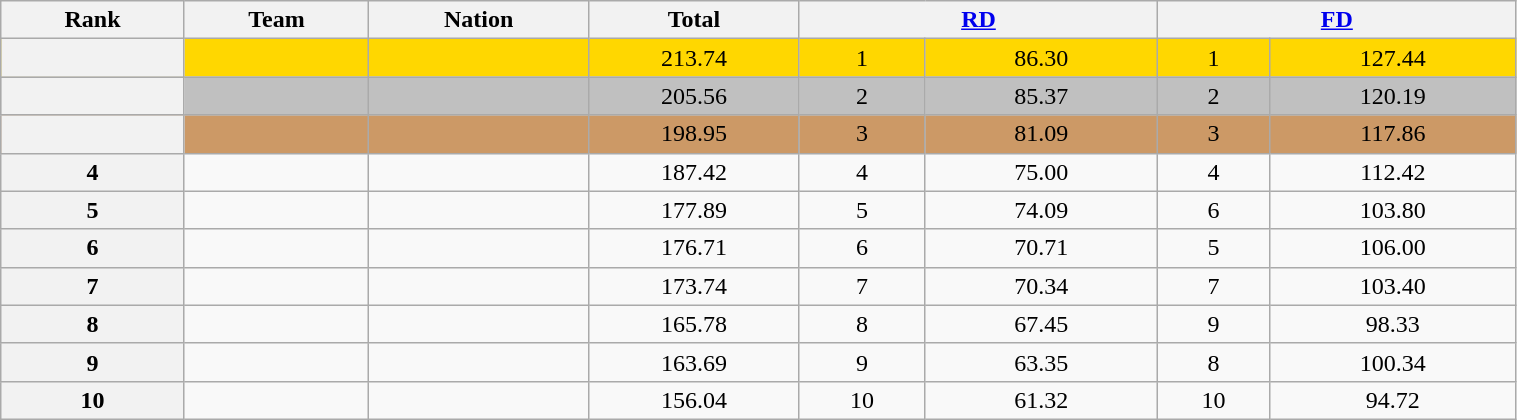<table class="wikitable sortable" style="text-align:left; width:80%">
<tr>
<th scope="col">Rank</th>
<th scope="col">Team</th>
<th scope="col">Nation</th>
<th scope="col">Total</th>
<th scope="col" colspan="2" width="80px"><a href='#'>RD</a></th>
<th scope="col" colspan="2" width="80px"><a href='#'>FD</a></th>
</tr>
<tr bgcolor="gold">
<th scope="row"></th>
<td></td>
<td></td>
<td align="center">213.74</td>
<td align="center">1</td>
<td align="center">86.30</td>
<td align="center">1</td>
<td align="center">127.44</td>
</tr>
<tr bgcolor="silver">
<th scope="row"></th>
<td></td>
<td></td>
<td align="center">205.56</td>
<td align="center">2</td>
<td align="center">85.37</td>
<td align="center">2</td>
<td align="center">120.19</td>
</tr>
<tr bgcolor="cc9966">
<th scope="row"></th>
<td></td>
<td></td>
<td align="center">198.95</td>
<td align="center">3</td>
<td align="center">81.09</td>
<td align="center">3</td>
<td align="center">117.86</td>
</tr>
<tr>
<th scope="row">4</th>
<td></td>
<td></td>
<td align="center">187.42</td>
<td align="center">4</td>
<td align="center">75.00</td>
<td align="center">4</td>
<td align="center">112.42</td>
</tr>
<tr>
<th scope="row">5</th>
<td></td>
<td></td>
<td align="center">177.89</td>
<td align="center">5</td>
<td align="center">74.09</td>
<td align="center">6</td>
<td align="center">103.80</td>
</tr>
<tr>
<th scope="row">6</th>
<td></td>
<td></td>
<td align="center">176.71</td>
<td align="center">6</td>
<td align="center">70.71</td>
<td align="center">5</td>
<td align="center">106.00</td>
</tr>
<tr>
<th scope="row">7</th>
<td></td>
<td></td>
<td align="center">173.74</td>
<td align="center">7</td>
<td align="center">70.34</td>
<td align="center">7</td>
<td align="center">103.40</td>
</tr>
<tr>
<th scope="row">8</th>
<td></td>
<td></td>
<td align="center">165.78</td>
<td align="center">8</td>
<td align="center">67.45</td>
<td align="center">9</td>
<td align="center">98.33</td>
</tr>
<tr>
<th scope="row">9</th>
<td></td>
<td></td>
<td align="center">163.69</td>
<td align="center">9</td>
<td align="center">63.35</td>
<td align="center">8</td>
<td align="center">100.34</td>
</tr>
<tr>
<th scope="row">10</th>
<td></td>
<td></td>
<td align="center">156.04</td>
<td align="center">10</td>
<td align="center">61.32</td>
<td align="center">10</td>
<td align="center">94.72</td>
</tr>
</table>
